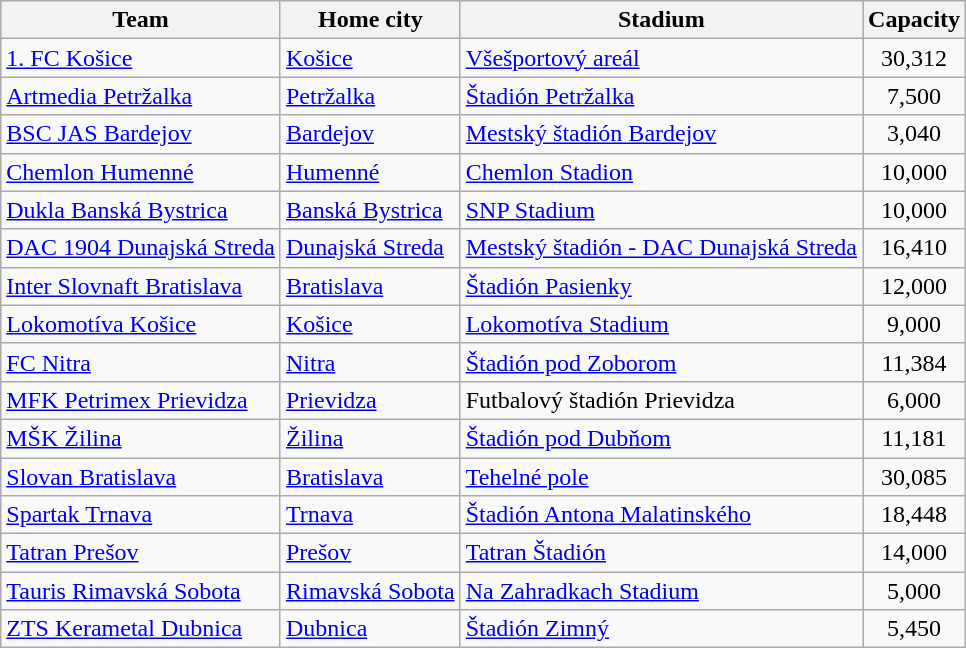<table class="wikitable sortable">
<tr>
<th>Team</th>
<th>Home city</th>
<th>Stadium</th>
<th>Capacity</th>
</tr>
<tr>
<td><a href='#'>1. FC Košice</a></td>
<td><a href='#'>Košice</a></td>
<td><a href='#'>Všešportový areál</a></td>
<td align="center">30,312</td>
</tr>
<tr>
<td><a href='#'>Artmedia Petržalka</a></td>
<td><a href='#'>Petržalka</a></td>
<td><a href='#'>Štadión Petržalka</a></td>
<td align="center">7,500</td>
</tr>
<tr>
<td><a href='#'>BSC JAS Bardejov</a></td>
<td><a href='#'>Bardejov</a></td>
<td><a href='#'>Mestský štadión Bardejov</a></td>
<td align="center">3,040</td>
</tr>
<tr>
<td><a href='#'>Chemlon Humenné</a></td>
<td><a href='#'>Humenné</a></td>
<td><a href='#'>Chemlon Stadion</a></td>
<td align="center">10,000</td>
</tr>
<tr>
<td><a href='#'>Dukla Banská Bystrica</a></td>
<td><a href='#'>Banská Bystrica</a></td>
<td><a href='#'>SNP Stadium</a></td>
<td align="center">10,000</td>
</tr>
<tr>
<td><a href='#'>DAC 1904 Dunajská Streda</a></td>
<td><a href='#'>Dunajská Streda</a></td>
<td><a href='#'>Mestský štadión - DAC Dunajská Streda</a></td>
<td align="center">16,410</td>
</tr>
<tr>
<td><a href='#'>Inter Slovnaft Bratislava</a></td>
<td><a href='#'>Bratislava</a></td>
<td><a href='#'>Štadión Pasienky</a></td>
<td align="center">12,000</td>
</tr>
<tr>
<td><a href='#'>Lokomotíva Košice</a></td>
<td><a href='#'>Košice</a></td>
<td><a href='#'>Lokomotíva Stadium</a></td>
<td align="center">9,000</td>
</tr>
<tr>
<td><a href='#'>FC Nitra</a></td>
<td><a href='#'>Nitra</a></td>
<td><a href='#'>Štadión pod Zoborom</a></td>
<td align="center">11,384</td>
</tr>
<tr>
<td><a href='#'>MFK Petrimex Prievidza</a></td>
<td><a href='#'>Prievidza</a></td>
<td>Futbalový štadión Prievidza</td>
<td align="center">6,000</td>
</tr>
<tr>
<td><a href='#'>MŠK Žilina</a></td>
<td><a href='#'>Žilina</a></td>
<td><a href='#'>Štadión pod Dubňom</a></td>
<td align="center">11,181</td>
</tr>
<tr>
<td><a href='#'>Slovan Bratislava</a></td>
<td><a href='#'>Bratislava</a></td>
<td><a href='#'>Tehelné pole</a></td>
<td align="center">30,085</td>
</tr>
<tr>
<td><a href='#'>Spartak Trnava</a></td>
<td><a href='#'>Trnava</a></td>
<td><a href='#'>Štadión Antona Malatinského</a></td>
<td align="center">18,448</td>
</tr>
<tr>
<td><a href='#'>Tatran Prešov</a></td>
<td><a href='#'>Prešov</a></td>
<td><a href='#'>Tatran Štadión</a></td>
<td align="center">14,000</td>
</tr>
<tr>
<td><a href='#'>Tauris Rimavská Sobota</a></td>
<td><a href='#'>Rimavská Sobota</a></td>
<td><a href='#'>Na Zahradkach Stadium</a></td>
<td align="center">5,000</td>
</tr>
<tr>
<td><a href='#'>ZTS Kerametal Dubnica</a></td>
<td><a href='#'>Dubnica</a></td>
<td><a href='#'>Štadión Zimný</a></td>
<td align="center">5,450</td>
</tr>
</table>
